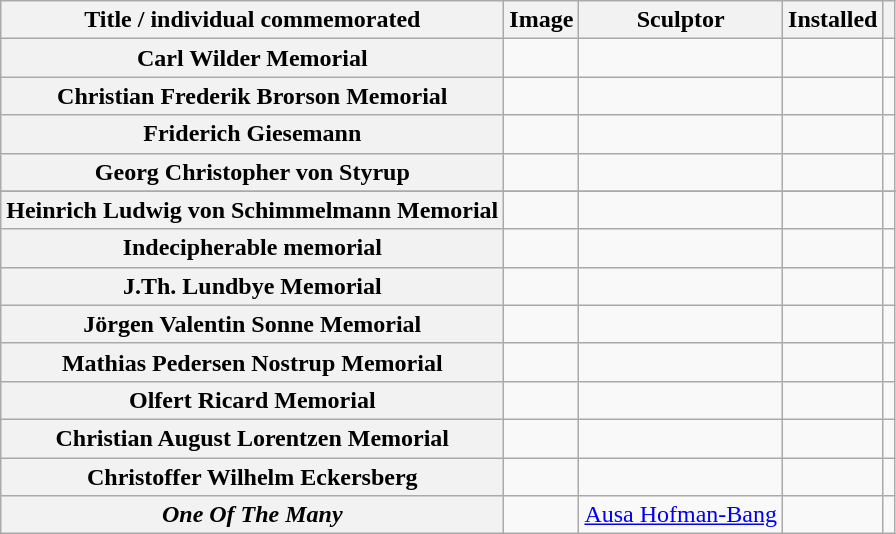<table class="wikitable sortable plainrowheaders">
<tr>
<th scope="col">Title / individual commemorated</th>
<th scope="col" class="unsortable">Image</th>
<th scope="col">Sculptor</th>
<th scope="col">Installed</th>
<th scope="col" class="unsortable"></th>
</tr>
<tr>
<th scope="row">Carl Wilder Memorial</th>
<td></td>
<td></td>
<td></td>
<td></td>
</tr>
<tr>
<th scope="row">Christian Frederik Brorson Memorial</th>
<td></td>
<td></td>
<td></td>
<td></td>
</tr>
<tr>
<th scope="row">Friderich Giesemann</th>
<td></td>
<td></td>
<td></td>
<td></td>
</tr>
<tr>
<th scope="row">Georg Christopher von Styrup</th>
<td></td>
<td></td>
<td></td>
<td></td>
</tr>
<tr>
</tr>
<tr>
<th scope="row">Heinrich Ludwig von Schimmelmann Memorial</th>
<td></td>
<td></td>
<td></td>
<td></td>
</tr>
<tr>
<th scope="row">Indecipherable memorial</th>
<td></td>
<td></td>
<td></td>
<td></td>
</tr>
<tr>
<th scope="row">J.Th. Lundbye Memorial</th>
<td></td>
<td></td>
<td></td>
<td></td>
</tr>
<tr>
<th scope="row">Jörgen Valentin Sonne Memorial</th>
<td></td>
<td></td>
<td></td>
<td></td>
</tr>
<tr>
<th scope="row">Mathias Pedersen Nostrup Memorial</th>
<td></td>
<td></td>
<td></td>
<td></td>
</tr>
<tr>
<th scope="row">Olfert Ricard Memorial</th>
<td></td>
<td></td>
<td></td>
<td></td>
</tr>
<tr>
<th scope="row">Christian August Lorentzen Memorial</th>
<td></td>
<td></td>
<td></td>
<td></td>
</tr>
<tr>
<th scope="row">Christoffer Wilhelm Eckersberg</th>
<td></td>
<td></td>
<td></td>
<td></td>
</tr>
<tr>
<th scope="row"><em>One Of The Many</em></th>
<td></td>
<td><a href='#'>Ausa Hofman-Bang</a></td>
<td></td>
<td></td>
</tr>
</table>
